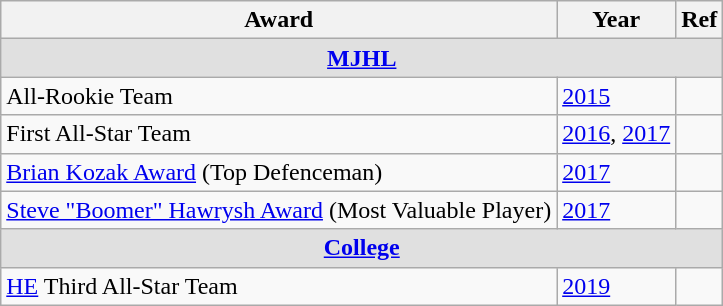<table class="wikitable">
<tr>
<th>Award</th>
<th>Year</th>
<th>Ref</th>
</tr>
<tr ALIGN="center" bgcolor="#e0e0e0">
<td colspan="3"><strong><a href='#'>MJHL</a></strong></td>
</tr>
<tr>
<td>All-Rookie Team</td>
<td><a href='#'>2015</a></td>
<td></td>
</tr>
<tr>
<td>First All-Star Team</td>
<td><a href='#'>2016</a>, <a href='#'>2017</a></td>
<td></td>
</tr>
<tr>
<td><a href='#'>Brian Kozak Award</a> (Top Defenceman)</td>
<td><a href='#'>2017</a></td>
<td></td>
</tr>
<tr>
<td><a href='#'>Steve "Boomer" Hawrysh Award</a> (Most Valuable Player)</td>
<td><a href='#'>2017</a></td>
<td></td>
</tr>
<tr ALIGN="center" bgcolor="#e0e0e0">
<td colspan="3"><strong><a href='#'>College</a></strong></td>
</tr>
<tr>
<td><a href='#'>HE</a> Third All-Star Team</td>
<td><a href='#'>2019</a></td>
<td></td>
</tr>
</table>
